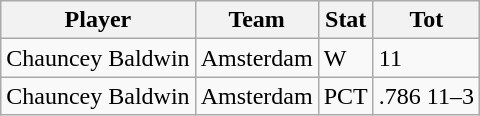<table class="wikitable">
<tr>
<th>Player</th>
<th>Team</th>
<th>Stat</th>
<th>Tot</th>
</tr>
<tr>
<td>Chauncey Baldwin</td>
<td>Amsterdam</td>
<td>W</td>
<td>11</td>
</tr>
<tr>
<td>Chauncey Baldwin</td>
<td>Amsterdam</td>
<td>PCT</td>
<td>.786 11–3</td>
</tr>
</table>
